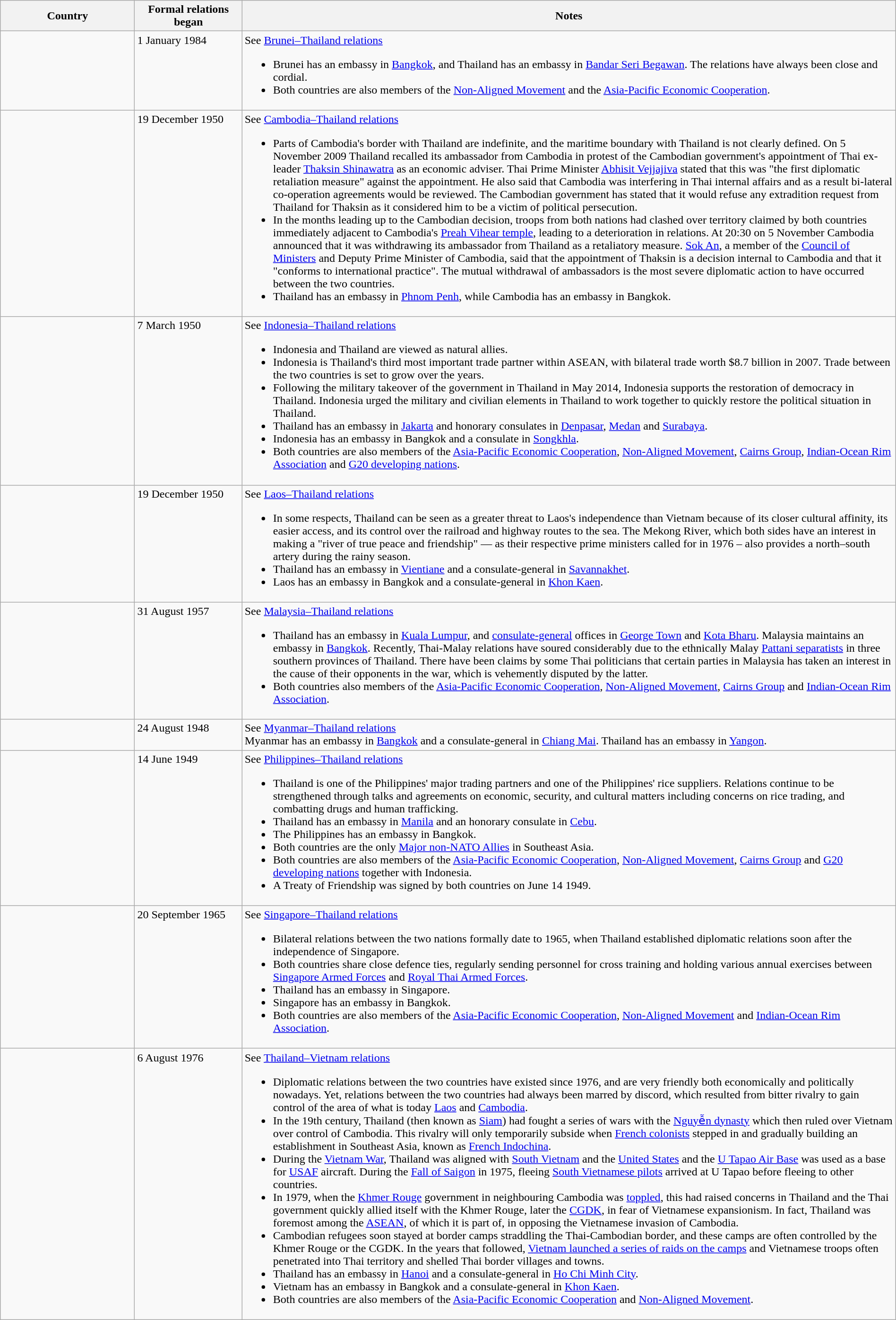<table class="wikitable sortable" style="width:100%; margin:auto;">
<tr>
<th style="width:15%;">Country</th>
<th style="width:12%;">Formal relations began</th>
<th>Notes</th>
</tr>
<tr valign="top">
<td></td>
<td>1 January 1984</td>
<td>See <a href='#'>Brunei–Thailand relations</a><br><ul><li>Brunei has an embassy in <a href='#'>Bangkok</a>, and Thailand has an embassy in <a href='#'>Bandar Seri Begawan</a>. The relations have always been close and cordial.</li><li>Both countries are also members of the <a href='#'>Non-Aligned Movement</a> and the <a href='#'>Asia-Pacific Economic Cooperation</a>.</li></ul></td>
</tr>
<tr valign="top">
<td></td>
<td>19 December 1950</td>
<td>See <a href='#'>Cambodia–Thailand relations</a><br><ul><li>Parts of Cambodia's border with Thailand are indefinite, and the maritime boundary with Thailand is not clearly defined. On 5 November 2009 Thailand recalled its ambassador from Cambodia in protest of the Cambodian government's appointment of Thai ex-leader <a href='#'>Thaksin Shinawatra</a> as an economic adviser. Thai Prime Minister <a href='#'>Abhisit Vejjajiva</a> stated that this was "the first diplomatic retaliation measure" against the appointment. He also said that Cambodia was interfering in Thai internal affairs and as a result bi-lateral co-operation agreements would be reviewed. The Cambodian government has stated that it would refuse any extradition request from Thailand for Thaksin as it considered him to be a victim of political persecution.</li><li>In the months leading up to the Cambodian decision, troops from both nations had clashed over territory claimed by both countries immediately adjacent to Cambodia's <a href='#'>Preah Vihear temple</a>, leading to a deterioration in relations. At 20:30 on 5 November Cambodia announced that it was withdrawing its ambassador from Thailand as a retaliatory measure. <a href='#'>Sok An</a>, a member of the <a href='#'>Council of Ministers</a> and Deputy Prime Minister of Cambodia, said that the appointment of Thaksin is a decision internal to Cambodia and that it "conforms to international practice". The mutual withdrawal of ambassadors is the most severe diplomatic action to have occurred between the two countries.</li><li>Thailand has an embassy in <a href='#'>Phnom Penh</a>, while Cambodia has an embassy in Bangkok.</li></ul></td>
</tr>
<tr valign="top">
<td></td>
<td>7 March 1950</td>
<td>See <a href='#'>Indonesia–Thailand relations</a><br><ul><li>Indonesia and Thailand are viewed as natural allies.</li><li>Indonesia is Thailand's third most important trade partner within ASEAN, with bilateral trade worth $8.7 billion in 2007. Trade between the two countries is set to grow over the years.</li><li>Following the military takeover of the government in Thailand in May 2014, Indonesia supports the restoration of democracy in Thailand. Indonesia urged the military and civilian elements in Thailand to work together to quickly restore the political situation in Thailand.</li><li>Thailand has an embassy in <a href='#'>Jakarta</a> and honorary consulates in <a href='#'>Denpasar</a>, <a href='#'>Medan</a> and <a href='#'>Surabaya</a>.</li><li>Indonesia has an embassy in Bangkok and a consulate in <a href='#'>Songkhla</a>.</li><li>Both countries are also members of the <a href='#'>Asia-Pacific Economic Cooperation</a>, <a href='#'>Non-Aligned Movement</a>, <a href='#'>Cairns Group</a>, <a href='#'>Indian-Ocean Rim Association</a> and <a href='#'>G20 developing nations</a>.</li></ul></td>
</tr>
<tr valign="top">
<td></td>
<td>19 December 1950</td>
<td>See <a href='#'>Laos–Thailand relations</a><br><ul><li>In some respects, Thailand can be seen as a greater threat to Laos's independence than Vietnam because of its closer cultural affinity, its easier access, and its control over the railroad and highway routes to the sea. The Mekong River, which both sides have an interest in making a "river of true peace and friendship" — as their respective prime ministers called for in 1976 – also provides a north–south artery during the rainy season.</li><li>Thailand has an embassy in <a href='#'>Vientiane</a> and a consulate-general in <a href='#'>Savannakhet</a>.</li><li>Laos has an embassy in Bangkok and a consulate-general in <a href='#'>Khon Kaen</a>.</li></ul></td>
</tr>
<tr valign="top">
<td></td>
<td>31 August 1957</td>
<td>See <a href='#'>Malaysia–Thailand relations</a><br><ul><li>Thailand has an embassy in <a href='#'>Kuala Lumpur</a>, and <a href='#'>consulate-general</a> offices in <a href='#'>George Town</a> and <a href='#'>Kota Bharu</a>. Malaysia maintains an embassy in <a href='#'>Bangkok</a>. Recently, Thai-Malay relations have soured considerably due to the ethnically Malay <a href='#'>Pattani separatists</a> in three southern provinces of Thailand. There have been claims by some Thai politicians that certain parties in Malaysia has taken an interest in the cause of their opponents in the war, which is vehemently disputed by the latter.</li><li>Both countries also members of the <a href='#'>Asia-Pacific Economic Cooperation</a>, <a href='#'>Non-Aligned Movement</a>, <a href='#'>Cairns Group</a> and <a href='#'>Indian-Ocean Rim Association</a>.</li></ul></td>
</tr>
<tr valign="top">
<td></td>
<td>24 August 1948</td>
<td>See <a href='#'>Myanmar–Thailand relations</a><br>Myanmar has an embassy in <a href='#'>Bangkok</a> and a consulate-general in <a href='#'>Chiang Mai</a>. Thailand has an embassy in <a href='#'>Yangon</a>.</td>
</tr>
<tr valign="top">
<td></td>
<td>14 June 1949</td>
<td>See <a href='#'>Philippines–Thailand relations</a><br><ul><li>Thailand is one of the Philippines' major trading partners and one of the Philippines' rice suppliers. Relations continue to be strengthened through talks and agreements on economic, security, and cultural matters including concerns on rice trading, and combatting drugs and human trafficking.</li><li>Thailand has an embassy in <a href='#'>Manila</a> and an honorary consulate in <a href='#'>Cebu</a>.</li><li>The Philippines has an embassy in Bangkok.</li><li>Both countries are the only <a href='#'>Major non-NATO Allies</a> in Southeast Asia.</li><li>Both countries are also members of the <a href='#'>Asia-Pacific Economic Cooperation</a>, <a href='#'>Non-Aligned Movement</a>, <a href='#'>Cairns Group</a> and <a href='#'>G20 developing nations</a> together with Indonesia.</li><li>A Treaty of Friendship was signed by both countries on June 14 1949.</li></ul></td>
</tr>
<tr valign="top">
<td></td>
<td>20 September 1965</td>
<td>See <a href='#'>Singapore–Thailand relations</a><br><ul><li>Bilateral relations between the two nations formally date to 1965, when Thailand established diplomatic relations soon after the independence of Singapore.</li><li>Both countries share close defence ties, regularly sending personnel for cross training and holding various annual exercises between <a href='#'>Singapore Armed Forces</a> and <a href='#'>Royal Thai Armed Forces</a>.</li><li>Thailand has an embassy in Singapore.</li><li>Singapore has an embassy in Bangkok.</li><li>Both countries are also members of the <a href='#'>Asia-Pacific Economic Cooperation</a>, <a href='#'>Non-Aligned Movement</a> and <a href='#'>Indian-Ocean Rim Association</a>.</li></ul></td>
</tr>
<tr valign="top">
<td></td>
<td>6 August 1976</td>
<td>See <a href='#'>Thailand–Vietnam relations</a><br><ul><li>Diplomatic relations between the two countries have existed since 1976, and are very friendly both economically and politically nowadays. Yet, relations between the two countries had always been marred by discord, which resulted from bitter rivalry to gain control of the area of what is today <a href='#'>Laos</a> and <a href='#'>Cambodia</a>.</li><li>In the 19th century, Thailand (then known as <a href='#'>Siam</a>) had fought a series of wars with the <a href='#'>Nguyễn dynasty</a> which then ruled over Vietnam over control of Cambodia. This rivalry will only temporarily subside when <a href='#'>French colonists</a> stepped in and gradually building an establishment in Southeast Asia, known as <a href='#'>French Indochina</a>.</li><li>During the <a href='#'>Vietnam War</a>, Thailand was aligned with <a href='#'>South Vietnam</a> and the <a href='#'>United States</a> and the <a href='#'>U Tapao Air Base</a> was used as a base for <a href='#'>USAF</a> aircraft. During the <a href='#'>Fall of Saigon</a> in 1975, fleeing <a href='#'>South Vietnamese pilots</a> arrived at U Tapao before fleeing to other countries.</li><li>In 1979, when the <a href='#'>Khmer Rouge</a> government in neighbouring Cambodia was <a href='#'>toppled</a>, this had raised concerns in Thailand and the Thai government quickly allied itself with the Khmer Rouge, later the <a href='#'>CGDK</a>, in fear of Vietnamese expansionism. In fact, Thailand was foremost among the <a href='#'>ASEAN</a>, of which it is part of, in opposing the Vietnamese invasion of Cambodia.</li><li>Cambodian refugees soon stayed at border camps straddling the Thai-Cambodian border, and these camps are often controlled by the Khmer Rouge or the CGDK. In the years that followed, <a href='#'>Vietnam launched a series of raids on the camps</a> and Vietnamese troops often penetrated into Thai territory and shelled Thai border villages and towns.</li><li>Thailand has an embassy in <a href='#'>Hanoi</a> and a consulate-general in <a href='#'>Ho Chi Minh City</a>.</li><li>Vietnam has an embassy in Bangkok and a consulate-general in <a href='#'>Khon Kaen</a>.</li><li>Both countries are also members of the <a href='#'>Asia-Pacific Economic Cooperation</a> and <a href='#'>Non-Aligned Movement</a>.</li></ul></td>
</tr>
</table>
